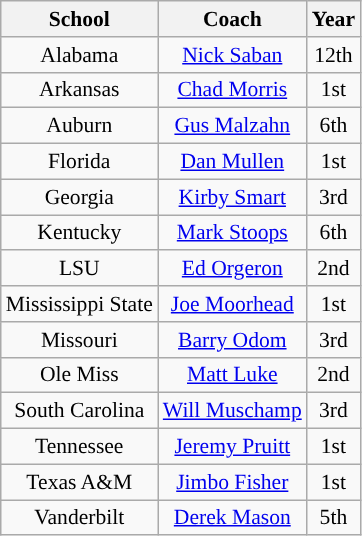<table class="wikitable" style="font-size:90%; text-align:center">
<tr>
<th>School</th>
<th>Coach</th>
<th>Year</th>
</tr>
<tr>
<td>Alabama</td>
<td><a href='#'>Nick Saban</a></td>
<td>12th</td>
</tr>
<tr>
<td>Arkansas</td>
<td><a href='#'>Chad Morris</a></td>
<td>1st</td>
</tr>
<tr>
<td>Auburn</td>
<td><a href='#'>Gus Malzahn</a></td>
<td>6th</td>
</tr>
<tr>
<td>Florida</td>
<td><a href='#'>Dan Mullen</a></td>
<td>1st</td>
</tr>
<tr>
<td>Georgia</td>
<td><a href='#'>Kirby Smart</a></td>
<td>3rd</td>
</tr>
<tr>
<td>Kentucky</td>
<td><a href='#'>Mark Stoops</a></td>
<td>6th</td>
</tr>
<tr>
<td>LSU</td>
<td><a href='#'>Ed Orgeron</a></td>
<td>2nd</td>
</tr>
<tr>
<td>Mississippi State</td>
<td><a href='#'>Joe Moorhead</a></td>
<td>1st</td>
</tr>
<tr>
<td>Missouri</td>
<td><a href='#'>Barry Odom</a></td>
<td>3rd</td>
</tr>
<tr>
<td>Ole Miss</td>
<td><a href='#'>Matt Luke</a></td>
<td>2nd</td>
</tr>
<tr>
<td>South Carolina</td>
<td><a href='#'>Will Muschamp</a></td>
<td>3rd</td>
</tr>
<tr>
<td>Tennessee</td>
<td><a href='#'>Jeremy Pruitt</a></td>
<td>1st</td>
</tr>
<tr>
<td>Texas A&M</td>
<td><a href='#'>Jimbo Fisher</a></td>
<td>1st</td>
</tr>
<tr>
<td>Vanderbilt</td>
<td><a href='#'>Derek Mason</a></td>
<td>5th</td>
</tr>
</table>
